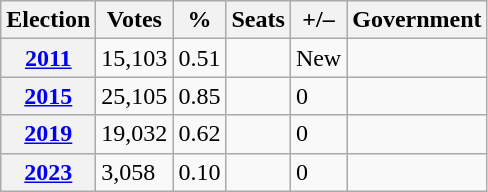<table class="wikitable">
<tr>
<th>Election</th>
<th>Votes</th>
<th>%</th>
<th>Seats</th>
<th>+/–</th>
<th>Government</th>
</tr>
<tr>
<th><a href='#'>2011</a></th>
<td>15,103</td>
<td>0.51</td>
<td></td>
<td>New</td>
<td></td>
</tr>
<tr>
<th><a href='#'>2015</a></th>
<td>25,105</td>
<td>0.85</td>
<td></td>
<td> 0</td>
<td></td>
</tr>
<tr>
<th><a href='#'>2019</a></th>
<td>19,032</td>
<td>0.62</td>
<td></td>
<td> 0</td>
<td></td>
</tr>
<tr>
<th><a href='#'>2023</a></th>
<td>3,058</td>
<td>0.10</td>
<td></td>
<td> 0</td>
<td></td>
</tr>
</table>
